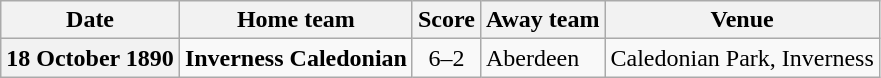<table class="wikitable football-result-list" style="max-width: 80em; text-align: center">
<tr>
<th scope="col">Date</th>
<th scope="col">Home team</th>
<th scope="col">Score</th>
<th scope="col">Away team</th>
<th scope="col">Venue</th>
</tr>
<tr>
<th scope="row">18 October 1890</th>
<td align=right><strong>Inverness Caledonian</strong></td>
<td>6–2</td>
<td align=left>Aberdeen</td>
<td align=left>Caledonian Park, Inverness</td>
</tr>
</table>
